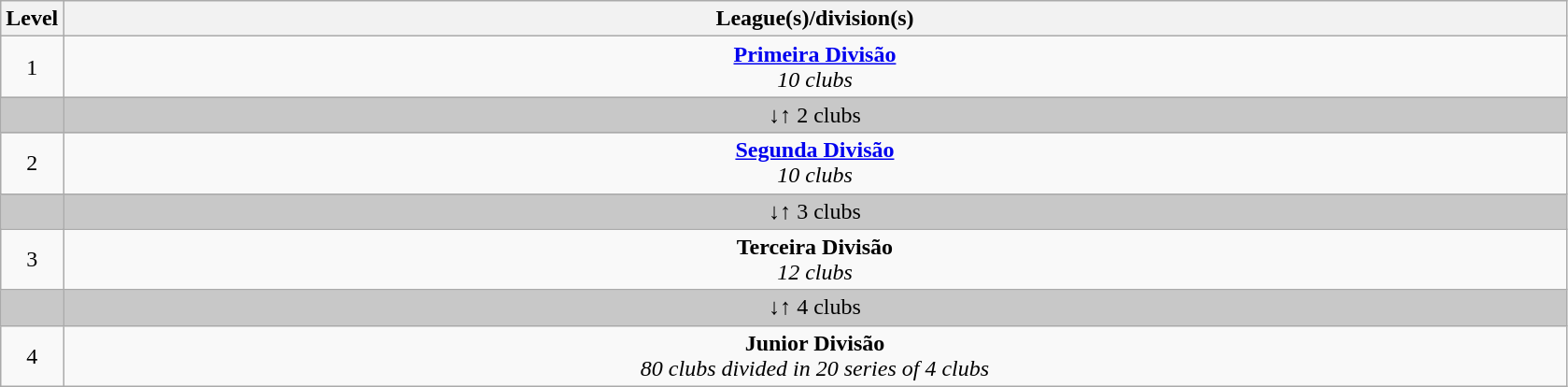<table class="wikitable" style="text-align: center;">
<tr>
<th>Level</th>
<th colspan="12">League(s)/division(s)</th>
</tr>
<tr>
<td>1</td>
<td colspan="12"><strong><a href='#'>Primeira Divisão</a></strong><br><em>10 clubs</em></td>
</tr>
<tr style="background:#c8c8c8">
<td style="width:4%;"></td>
<td colspan="9" style="width:96%;">↓↑ 2 clubs</td>
</tr>
<tr>
<td>2</td>
<td colspan="12"><strong><a href='#'>Segunda Divisão</a></strong><br><em>10 clubs</em></td>
</tr>
<tr style="background:#c8c8c8">
<td style="width:4%;"></td>
<td colspan="9" style="width:96%;">↓↑ 3 clubs</td>
</tr>
<tr>
<td>3</td>
<td colspan="12"><strong>Terceira Divisão</strong><br><em>12 clubs</em></td>
</tr>
<tr style="background:#c8c8c8">
<td style="width:4%;"></td>
<td colspan="9" style="width:96%;">↓↑ 4 clubs</td>
</tr>
<tr>
<td>4</td>
<td colspan="12"><strong>Junior Divisão</strong><br><em>80 clubs divided in 20 series of 4 clubs</em></td>
</tr>
</table>
